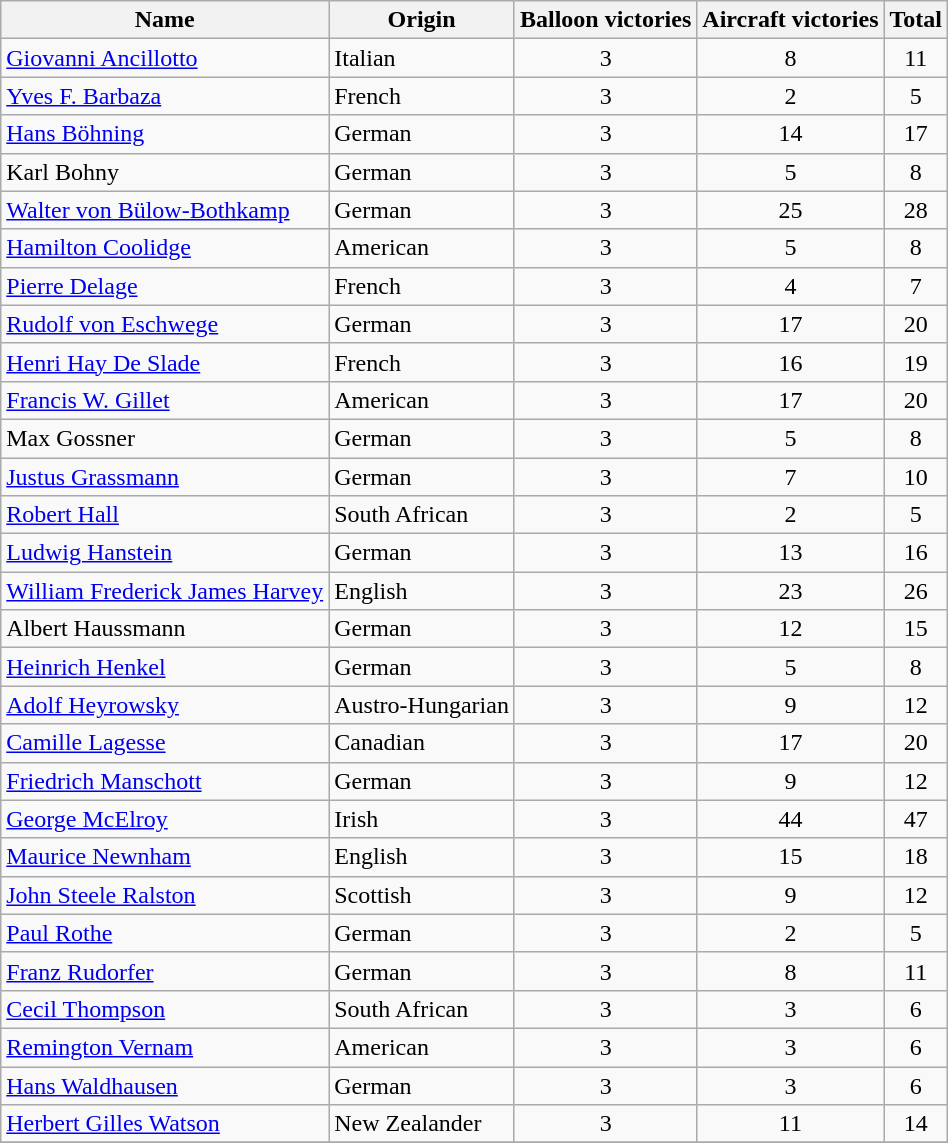<table class="wikitable sortable">
<tr>
<th>Name</th>
<th>Origin</th>
<th>Balloon victories</th>
<th>Aircraft victories</th>
<th>Total</th>
</tr>
<tr>
<td><a href='#'>Giovanni Ancillotto</a></td>
<td>Italian</td>
<td align="center">3</td>
<td align="center">8</td>
<td align="center">11</td>
</tr>
<tr>
<td><a href='#'>Yves F. Barbaza</a></td>
<td>French</td>
<td align="center">3</td>
<td align="center">2</td>
<td align="center">5</td>
</tr>
<tr>
<td><a href='#'>Hans Böhning</a></td>
<td>German</td>
<td align="center">3</td>
<td align="center">14</td>
<td align="center">17</td>
</tr>
<tr>
<td>Karl Bohny</td>
<td>German</td>
<td align="center">3</td>
<td align="center">5</td>
<td align="center">8</td>
</tr>
<tr>
<td><a href='#'>Walter von Bülow-Bothkamp</a></td>
<td>German</td>
<td align="center">3</td>
<td align="center">25</td>
<td align="center">28</td>
</tr>
<tr>
<td><a href='#'>Hamilton Coolidge</a></td>
<td>American</td>
<td align="center">3</td>
<td align="center">5</td>
<td align="center">8</td>
</tr>
<tr>
<td><a href='#'>Pierre Delage</a></td>
<td>French</td>
<td align="center">3</td>
<td align="center">4</td>
<td align="center">7</td>
</tr>
<tr>
<td><a href='#'>Rudolf von Eschwege</a></td>
<td>German</td>
<td align="center">3</td>
<td align="center">17</td>
<td align="center">20</td>
</tr>
<tr>
<td><a href='#'>Henri Hay De Slade</a></td>
<td>French</td>
<td align="center">3</td>
<td align="center">16</td>
<td align="center">19</td>
</tr>
<tr>
<td><a href='#'>Francis W. Gillet</a></td>
<td>American</td>
<td align="center">3</td>
<td align="center">17</td>
<td align="center">20</td>
</tr>
<tr>
<td>Max Gossner</td>
<td>German</td>
<td align="center">3</td>
<td align="center">5</td>
<td align="center">8</td>
</tr>
<tr>
<td><a href='#'>Justus Grassmann</a></td>
<td>German</td>
<td align="center">3</td>
<td align="center">7</td>
<td align="center">10</td>
</tr>
<tr>
<td><a href='#'>Robert Hall</a></td>
<td>South African</td>
<td align="center">3</td>
<td align="center">2</td>
<td align="center">5</td>
</tr>
<tr>
<td><a href='#'>Ludwig Hanstein</a></td>
<td>German</td>
<td align="center">3</td>
<td align="center">13</td>
<td align="center">16</td>
</tr>
<tr>
<td><a href='#'>William Frederick James Harvey</a></td>
<td>English</td>
<td align="center">3</td>
<td align="center">23</td>
<td align="center">26</td>
</tr>
<tr>
<td>Albert Haussmann</td>
<td>German</td>
<td align="center">3</td>
<td align="center">12</td>
<td align="center">15</td>
</tr>
<tr>
<td><a href='#'>Heinrich Henkel</a></td>
<td>German</td>
<td align="center">3</td>
<td align="center">5</td>
<td align="center">8</td>
</tr>
<tr>
<td><a href='#'>Adolf Heyrowsky</a></td>
<td>Austro-Hungarian</td>
<td align="center">3</td>
<td align="center">9</td>
<td align="center">12</td>
</tr>
<tr>
<td><a href='#'>Camille Lagesse</a></td>
<td>Canadian</td>
<td align="center">3</td>
<td align="center">17</td>
<td align="center">20</td>
</tr>
<tr>
<td><a href='#'>Friedrich Manschott</a></td>
<td>German</td>
<td align="center">3</td>
<td align="center">9</td>
<td align="center">12</td>
</tr>
<tr>
<td><a href='#'>George McElroy</a></td>
<td>Irish</td>
<td align="center">3</td>
<td align="center">44</td>
<td align="center">47</td>
</tr>
<tr>
<td><a href='#'>Maurice Newnham</a></td>
<td>English</td>
<td align="center">3</td>
<td align="center">15</td>
<td align="center">18</td>
</tr>
<tr>
<td><a href='#'>John Steele Ralston</a></td>
<td>Scottish</td>
<td align="center">3</td>
<td align="center">9</td>
<td align="center">12</td>
</tr>
<tr>
<td><a href='#'>Paul Rothe</a></td>
<td>German</td>
<td align="center">3</td>
<td align="center">2</td>
<td align="center">5</td>
</tr>
<tr>
<td><a href='#'>Franz Rudorfer</a></td>
<td align="left">German</td>
<td align="center">3</td>
<td align="center">8</td>
<td align="center">11</td>
</tr>
<tr>
<td><a href='#'>Cecil Thompson</a></td>
<td>South African</td>
<td align="center">3</td>
<td align="center">3</td>
<td align="center">6</td>
</tr>
<tr>
<td><a href='#'>Remington Vernam</a></td>
<td>American</td>
<td align="center">3</td>
<td align="center">3</td>
<td align="center">6</td>
</tr>
<tr>
<td><a href='#'>Hans Waldhausen</a></td>
<td>German</td>
<td align="center">3</td>
<td align="center">3</td>
<td align="center">6</td>
</tr>
<tr>
<td><a href='#'>Herbert Gilles Watson</a></td>
<td>New Zealander</td>
<td align="center">3</td>
<td align="center">11</td>
<td align="center">14</td>
</tr>
<tr>
</tr>
</table>
